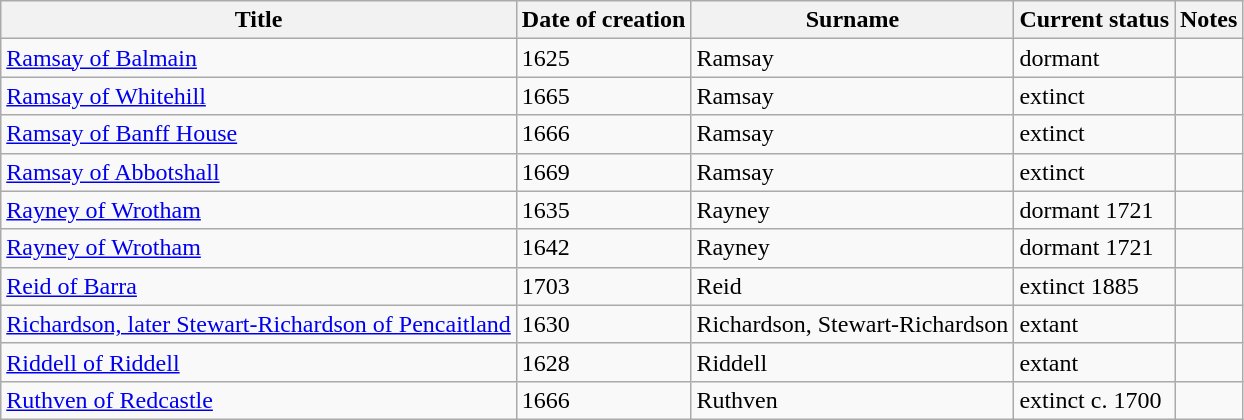<table class="wikitable">
<tr>
<th>Title</th>
<th>Date of creation</th>
<th>Surname</th>
<th>Current status</th>
<th>Notes</th>
</tr>
<tr>
<td><a href='#'>Ramsay of Balmain</a></td>
<td>1625</td>
<td>Ramsay</td>
<td>dormant</td>
<td> </td>
</tr>
<tr>
<td><a href='#'>Ramsay of Whitehill</a></td>
<td>1665</td>
<td>Ramsay</td>
<td>extinct</td>
<td> </td>
</tr>
<tr>
<td><a href='#'>Ramsay of Banff House</a></td>
<td>1666</td>
<td>Ramsay</td>
<td>extinct</td>
<td> </td>
</tr>
<tr>
<td><a href='#'>Ramsay of Abbotshall</a></td>
<td>1669</td>
<td>Ramsay</td>
<td>extinct</td>
<td> </td>
</tr>
<tr>
<td><a href='#'>Rayney of Wrotham</a></td>
<td>1635</td>
<td>Rayney</td>
<td>dormant 1721</td>
<td> </td>
</tr>
<tr>
<td><a href='#'>Rayney of Wrotham</a></td>
<td>1642</td>
<td>Rayney</td>
<td>dormant 1721</td>
<td> </td>
</tr>
<tr>
<td><a href='#'>Reid of Barra</a></td>
<td>1703</td>
<td>Reid</td>
<td>extinct 1885</td>
<td> </td>
</tr>
<tr>
<td><a href='#'>Richardson, later Stewart-Richardson of Pencaitland</a></td>
<td>1630</td>
<td>Richardson, Stewart-Richardson</td>
<td>extant</td>
<td> </td>
</tr>
<tr>
<td><a href='#'>Riddell of Riddell</a></td>
<td>1628</td>
<td>Riddell</td>
<td>extant</td>
<td> </td>
</tr>
<tr>
<td><a href='#'>Ruthven of Redcastle</a></td>
<td>1666</td>
<td>Ruthven</td>
<td>extinct c. 1700</td>
<td> </td>
</tr>
</table>
